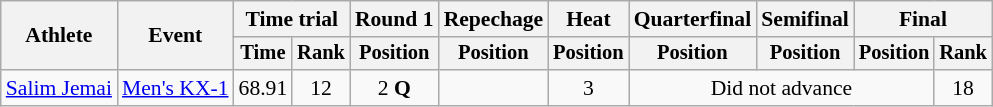<table class=wikitable style=font-size:90%;text-align:center>
<tr>
<th rowspan=2>Athlete</th>
<th rowspan=2>Event</th>
<th colspan=2>Time trial</th>
<th>Round 1</th>
<th>Repechage</th>
<th>Heat</th>
<th>Quarterfinal</th>
<th>Semifinal</th>
<th colspan=2>Final</th>
</tr>
<tr style=font-size:95%>
<th>Time</th>
<th>Rank</th>
<th>Position</th>
<th>Position</th>
<th>Position</th>
<th>Position</th>
<th>Position</th>
<th>Position</th>
<th>Rank</th>
</tr>
<tr>
<td align=left><a href='#'>Salim Jemai</a></td>
<td align=left><a href='#'>Men's KX-1</a></td>
<td>68.91</td>
<td>12</td>
<td>2 <strong>Q</strong></td>
<td></td>
<td>3</td>
<td colspan=3>Did not advance</td>
<td>18</td>
</tr>
</table>
